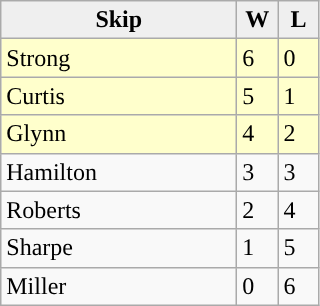<table class="wikitable">
<tr>
<th style="background:#efefef; width:150px;">Skip</th>
<th style="background:#efefef; width:20px;">W</th>
<th style="background:#efefef; width:20px;">L</th>
</tr>
<tr style="background:#ffffcc;">
<td>Strong</td>
<td>6</td>
<td>0</td>
</tr>
<tr style="background:#ffffcc;">
<td>Curtis</td>
<td>5</td>
<td>1</td>
</tr>
<tr style="background:#ffffcc;">
<td>Glynn</td>
<td>4</td>
<td>2</td>
</tr>
<tr>
<td>Hamilton</td>
<td>3</td>
<td>3</td>
</tr>
<tr>
<td>Roberts</td>
<td>2</td>
<td>4</td>
</tr>
<tr>
<td>Sharpe</td>
<td>1</td>
<td>5</td>
</tr>
<tr>
<td>Miller</td>
<td>0</td>
<td>6</td>
</tr>
</table>
